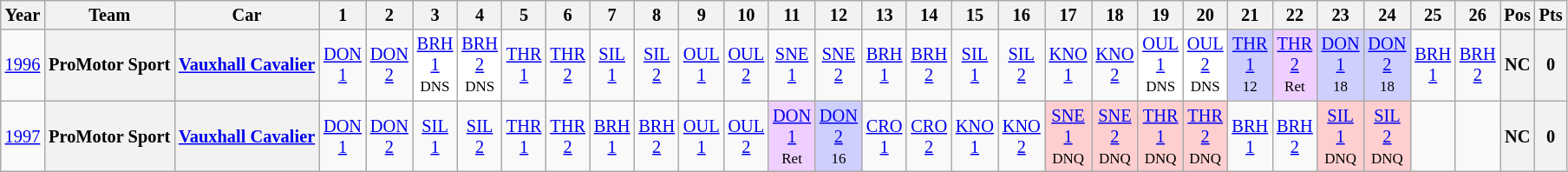<table class="wikitable" style="text-align:center; font-size:85%">
<tr>
<th>Year</th>
<th>Team</th>
<th>Car</th>
<th>1</th>
<th>2</th>
<th>3</th>
<th>4</th>
<th>5</th>
<th>6</th>
<th>7</th>
<th>8</th>
<th>9</th>
<th>10</th>
<th>11</th>
<th>12</th>
<th>13</th>
<th>14</th>
<th>15</th>
<th>16</th>
<th>17</th>
<th>18</th>
<th>19</th>
<th>20</th>
<th>21</th>
<th>22</th>
<th>23</th>
<th>24</th>
<th>25</th>
<th>26</th>
<th>Pos</th>
<th>Pts</th>
</tr>
<tr>
<td><a href='#'>1996</a></td>
<th nowrap>ProMotor Sport</th>
<th nowrap><a href='#'>Vauxhall Cavalier</a></th>
<td><a href='#'>DON<br>1</a><br><small></small></td>
<td><a href='#'>DON<br>2</a><br><small></small></td>
<td style="background:#FFFFFF;"><a href='#'>BRH<br>1</a><br><small>DNS</small></td>
<td style="background:#FFFFFF;"><a href='#'>BRH<br>2</a><br><small>DNS</small></td>
<td><a href='#'>THR<br>1</a><br><small></small></td>
<td><a href='#'>THR<br>2</a><br><small></small></td>
<td><a href='#'>SIL<br>1</a><br><small></small></td>
<td><a href='#'>SIL<br>2</a><br><small></small></td>
<td><a href='#'>OUL<br>1</a><br><small></small></td>
<td><a href='#'>OUL<br>2</a><br><small></small></td>
<td><a href='#'>SNE<br>1</a><br><small></small></td>
<td><a href='#'>SNE<br>2</a><br><small></small></td>
<td><a href='#'>BRH<br>1</a><br><small></small></td>
<td><a href='#'>BRH<br>2</a><br><small></small></td>
<td><a href='#'>SIL<br>1</a><br><small></small></td>
<td><a href='#'>SIL<br>2</a><br><small></small></td>
<td><a href='#'>KNO<br>1</a><br><small></small></td>
<td><a href='#'>KNO<br>2</a><br><small></small></td>
<td style="background:#FFFFFF;"><a href='#'>OUL<br>1</a><br><small>DNS</small></td>
<td style="background:#FFFFFF;"><a href='#'>OUL<br>2</a><br><small>DNS</small></td>
<td style="background:#CFCFFF;"><a href='#'>THR<br>1</a><br><small>12</small></td>
<td style="background:#EFCFFF;"><a href='#'>THR<br>2</a><br><small>Ret</small></td>
<td style="background:#CFCFFF;"><a href='#'>DON<br>1</a><br><small>18</small></td>
<td style="background:#CFCFFF;"><a href='#'>DON<br>2</a><br><small>18</small></td>
<td><a href='#'>BRH<br>1</a><br><small></small></td>
<td><a href='#'>BRH<br>2</a><br><small></small></td>
<th>NC</th>
<th>0</th>
</tr>
<tr>
<td><a href='#'>1997</a></td>
<th nowrap>ProMotor Sport</th>
<th nowrap><a href='#'>Vauxhall Cavalier</a></th>
<td><a href='#'>DON<br>1</a><br><small></small></td>
<td><a href='#'>DON<br>2</a><br><small></small></td>
<td><a href='#'>SIL<br>1</a><br><small></small></td>
<td><a href='#'>SIL<br>2</a><br><small></small></td>
<td><a href='#'>THR<br>1</a><br><small></small></td>
<td><a href='#'>THR<br>2</a><br><small></small></td>
<td><a href='#'>BRH<br>1</a><br><small></small></td>
<td><a href='#'>BRH<br>2</a><br><small></small></td>
<td><a href='#'>OUL<br>1</a><br><small></small></td>
<td><a href='#'>OUL<br>2</a><br><small></small></td>
<td style="background:#EFCFFF;"><a href='#'>DON<br>1</a><br><small>Ret</small></td>
<td style="background:#CFCFFF;"><a href='#'>DON<br>2</a><br><small>16</small></td>
<td><a href='#'>CRO<br>1</a><br><small></small></td>
<td><a href='#'>CRO<br>2</a><br><small></small></td>
<td><a href='#'>KNO<br>1</a><br><small></small></td>
<td><a href='#'>KNO<br>2</a><br><small></small></td>
<td style="background:#FFCFCF;"><a href='#'>SNE<br>1</a><br><small>DNQ</small></td>
<td style="background:#FFCFCF;"><a href='#'>SNE<br>2</a><br><small>DNQ</small></td>
<td style="background:#FFCFCF;"><a href='#'>THR<br>1</a><br><small>DNQ</small></td>
<td style="background:#FFCFCF;"><a href='#'>THR<br>2</a><br><small>DNQ</small></td>
<td><a href='#'>BRH<br>1</a><br><small></small></td>
<td><a href='#'>BRH<br>2</a><br><small></small></td>
<td style="background:#FFCFCF;"><a href='#'>SIL<br>1</a><br><small>DNQ</small></td>
<td style="background:#FFCFCF;"><a href='#'>SIL<br>2</a><br><small>DNQ</small></td>
<td></td>
<td></td>
<th>NC</th>
<th>0</th>
</tr>
</table>
